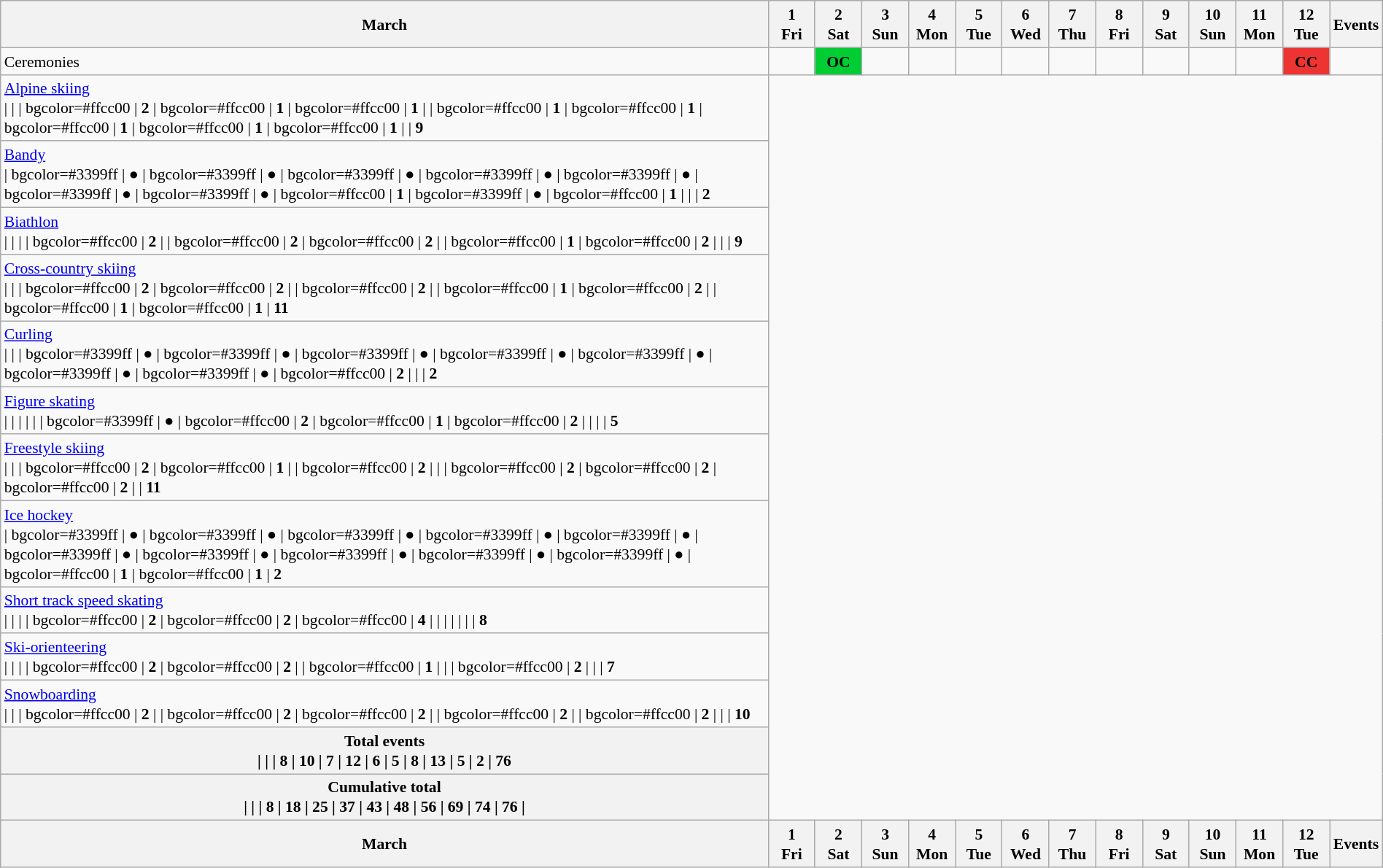<table class="wikitable" style="margin:0.5em auto; font-size:90%; line-height:1.25em">
<tr>
<th>March</th>
<th style="width:2.5em">1<br>Fri</th>
<th style="width:2.5em">2<br>Sat</th>
<th style="width:2.5em">3<br>Sun</th>
<th style="width:2.5em">4<br>Mon</th>
<th style="width:2.5em">5<br>Tue</th>
<th style="width:2.5em">6<br>Wed</th>
<th style="width:2.5em">7<br>Thu</th>
<th style="width:2.5em">8<br>Fri</th>
<th style="width:2.5em">9<br>Sat</th>
<th style="width:2.5em">10<br>Sun</th>
<th style="width:2.5em">11<br>Mon</th>
<th style="width:2.5em">12<br>Tue</th>
<th>Events</th>
</tr>
<tr>
<td>Ceremonies</td>
<td></td>
<td style="background:#00cc33; text-align:center"><strong>OC</strong></td>
<td></td>
<td></td>
<td></td>
<td></td>
<td></td>
<td></td>
<td></td>
<td></td>
<td></td>
<td style="background:#ee3333; text-align:center"><strong>CC</strong></td>
<td></td>
</tr>
<tr style="text-align:center">
<td style="text-align:left"> <a href='#'>Alpine skiing</a><br>|
| 
| bgcolor=#ffcc00 | <strong>2</strong>
| bgcolor=#ffcc00 | <strong>1</strong>
| bgcolor=#ffcc00 | <strong>1</strong>
| 
| bgcolor=#ffcc00 | <strong>1</strong>
| bgcolor=#ffcc00 | <strong>1</strong>
| bgcolor=#ffcc00 | <strong>1</strong>
| bgcolor=#ffcc00 | <strong>1</strong>
| bgcolor=#ffcc00 | <strong>1</strong>
|
 | <strong>9</strong></td>
</tr>
<tr style="text-align:center">
<td style="text-align:left"> <a href='#'>Bandy</a><br>| bgcolor=#3399ff | ●
| bgcolor=#3399ff | ●
| bgcolor=#3399ff | ●
| bgcolor=#3399ff | ●
| bgcolor=#3399ff | ●
| bgcolor=#3399ff | ●
| bgcolor=#3399ff | ●
| bgcolor=#ffcc00 | <strong>1</strong>
| bgcolor=#3399ff | ●
| bgcolor=#ffcc00 | <strong>1</strong>
| 
| 
 | <strong>2</strong></td>
</tr>
<tr style="text-align:center">
<td style="text-align:left"> <a href='#'>Biathlon</a><br>|
| 
|
| bgcolor=#ffcc00 | <strong>2</strong>
|
| bgcolor=#ffcc00 | <strong>2</strong>
| bgcolor=#ffcc00 | <strong>2</strong>
| 
| bgcolor=#ffcc00 | <strong>1</strong>
| bgcolor=#ffcc00 | <strong>2</strong>
|
|
 | <strong>9</strong></td>
</tr>
<tr style="text-align:center">
<td style="text-align:left"> <a href='#'>Cross-country skiing</a><br>|
| 
| bgcolor=#ffcc00 | <strong>2</strong>
| bgcolor=#ffcc00 | <strong>2</strong>
| 
| bgcolor=#ffcc00 | <strong>2</strong>
| 
| bgcolor=#ffcc00 | <strong>1</strong>
| bgcolor=#ffcc00 | <strong>2</strong>
|
| bgcolor=#ffcc00 | <strong>1</strong>
| bgcolor=#ffcc00 | <strong>1</strong>
 | <strong>11</strong></td>
</tr>
<tr style="text-align:center">
<td style="text-align:left"> <a href='#'>Curling</a><br>|
|
| bgcolor=#3399ff | ●
| bgcolor=#3399ff | ●
| bgcolor=#3399ff | ●
| bgcolor=#3399ff | ●
| bgcolor=#3399ff | ●
| bgcolor=#3399ff | ●
| bgcolor=#3399ff | ●
| bgcolor=#ffcc00 | <strong>2</strong>
|
| 
 | <strong>2</strong></td>
</tr>
<tr style="text-align:center">
<td style="text-align:left"> <a href='#'>Figure skating</a><br>|
| 
| 
| 
| 
| bgcolor=#3399ff | ●
| bgcolor=#ffcc00 | <strong>2</strong>
| bgcolor=#ffcc00 | <strong>1</strong>
| bgcolor=#ffcc00 | <strong>2</strong>
| 
| 
| 
 | <strong>5</strong></td>
</tr>
<tr style="text-align:center">
<td style="text-align:left"> <a href='#'>Freestyle skiing</a><br>|
| 
| bgcolor=#ffcc00 | <strong>2</strong>
| bgcolor=#ffcc00 | <strong>1</strong>
| 
| bgcolor=#ffcc00 | <strong>2</strong>
|
| 
| bgcolor=#ffcc00 | <strong>2</strong>
| bgcolor=#ffcc00 | <strong>2</strong>
| bgcolor=#ffcc00 | <strong>2</strong>
| 
 | <strong>11</strong></td>
</tr>
<tr style="text-align:center">
<td style="text-align:left"> <a href='#'>Ice hockey</a><br>| bgcolor=#3399ff | ●
| bgcolor=#3399ff | ●
| bgcolor=#3399ff | ●
| bgcolor=#3399ff | ●
| bgcolor=#3399ff | ●
| bgcolor=#3399ff | ●
| bgcolor=#3399ff | ●
| bgcolor=#3399ff | ●
| bgcolor=#3399ff | ●
| bgcolor=#3399ff | ●
| bgcolor=#ffcc00 | <strong>1</strong>
| bgcolor=#ffcc00 | <strong>1</strong>
 | <strong>2</strong></td>
</tr>
<tr style="text-align:center">
<td style="text-align:left"> <a href='#'>Short track speed skating</a><br>| 
| 
| 
| bgcolor=#ffcc00 | <strong>2</strong>
| bgcolor=#ffcc00 | <strong>2</strong>
| bgcolor=#ffcc00 | <strong>4</strong>
| 
| 
|
|
|
| 
 | <strong>8</strong></td>
</tr>
<tr style="text-align:center">
<td style="text-align:left"> <a href='#'>Ski-orienteering</a><br>|
| 
| 
| bgcolor=#ffcc00 | <strong>2</strong>
| bgcolor=#ffcc00 | <strong>2</strong>
| 
| bgcolor=#ffcc00 | <strong>1</strong>
|
| 
| bgcolor=#ffcc00 | <strong>2</strong>
| 
| 
 | <strong>7</strong></td>
</tr>
<tr style="text-align:center">
<td style="text-align:left"> <a href='#'>Snowboarding</a><br>| 
| 
| bgcolor=#ffcc00 | <strong>2</strong>
| 
| bgcolor=#ffcc00 | <strong>2</strong>
| bgcolor=#ffcc00 | <strong>2</strong>
| 
| bgcolor=#ffcc00 | <strong>2</strong>
| 
| bgcolor=#ffcc00 | <strong>2</strong>
|
| 
 | <strong>10</strong></td>
</tr>
<tr align=center>
<th>Total events<br>| 
| 
| 8
| 10
| 7
| 12
| 6
| 5
| 8
| 13
| 5
| 2
 | <strong>76</strong></th>
</tr>
<tr align=center>
<th>Cumulative total<br>| 
| 
| 8
| 18
| 25
| 37
| 43
| 48
| 56
| 69
| 74
| 76
 |</th>
</tr>
<tr>
<th>March</th>
<th style="width:2.5em">1<br>Fri</th>
<th style="width:2.5em">2<br>Sat</th>
<th style="width:2.5em">3<br>Sun</th>
<th style="width:2.5em">4<br>Mon</th>
<th style="width:2.5em">5<br>Tue</th>
<th style="width:2.5em">6<br>Wed</th>
<th style="width:2.5em">7<br>Thu</th>
<th style="width:2.5em">8<br>Fri</th>
<th style="width:2.5em">9<br>Sat</th>
<th style="width:2.5em">10<br>Sun</th>
<th style="width:2.5em">11<br>Mon</th>
<th style="width:2.5em">12<br>Tue</th>
<th>Events</th>
</tr>
</table>
